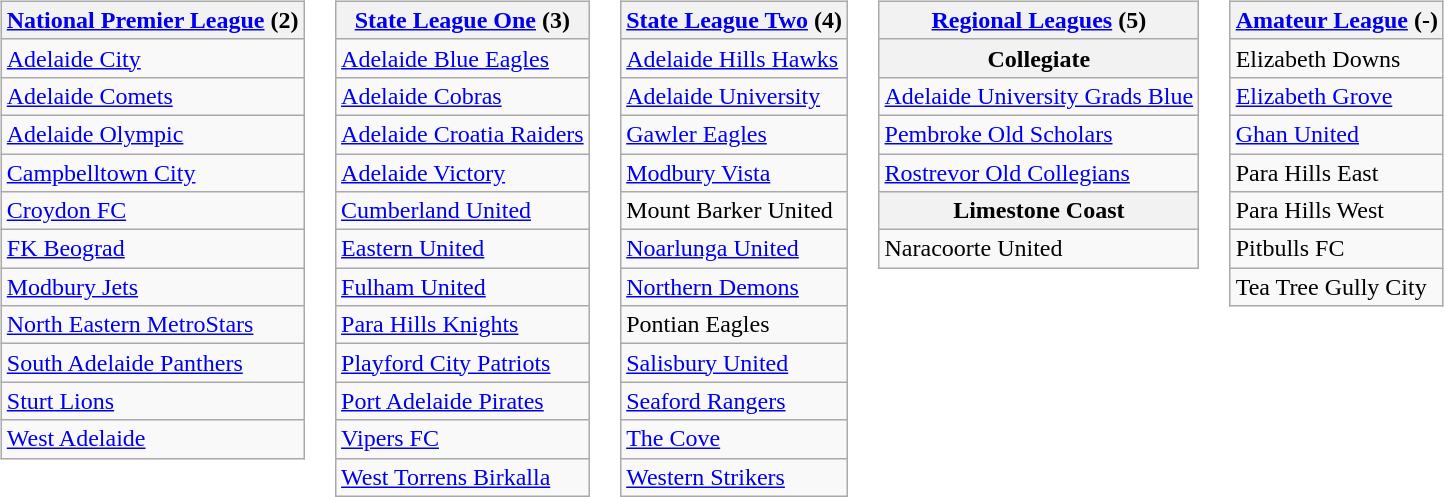<table>
<tr valign=top>
<td><br><table class="wikitable">
<tr>
<th><a href='#'>National Premier League</a> (2)</th>
</tr>
<tr>
<td><a href='#'>Adelaide City</a></td>
</tr>
<tr>
<td><a href='#'>Adelaide Comets</a></td>
</tr>
<tr>
<td><a href='#'>Adelaide Olympic</a></td>
</tr>
<tr>
<td><a href='#'>Campbelltown City</a></td>
</tr>
<tr>
<td><a href='#'>Croydon FC</a></td>
</tr>
<tr>
<td><a href='#'>FK Beograd</a></td>
</tr>
<tr>
<td><a href='#'>Modbury Jets</a></td>
</tr>
<tr>
<td><a href='#'>North Eastern MetroStars</a></td>
</tr>
<tr>
<td><a href='#'>South Adelaide Panthers</a></td>
</tr>
<tr>
<td><a href='#'>Sturt Lions</a></td>
</tr>
<tr>
<td><a href='#'>West Adelaide</a></td>
</tr>
</table>
</td>
<td><br><table class="wikitable">
<tr>
<th><a href='#'>State League One</a> (3)</th>
</tr>
<tr>
<td><a href='#'>Adelaide Blue Eagles</a></td>
</tr>
<tr>
<td><a href='#'>Adelaide Cobras</a></td>
</tr>
<tr>
<td><a href='#'>Adelaide Croatia Raiders</a></td>
</tr>
<tr>
<td><a href='#'>Adelaide Victory</a></td>
</tr>
<tr>
<td><a href='#'>Cumberland United</a></td>
</tr>
<tr>
<td><a href='#'>Eastern United</a></td>
</tr>
<tr>
<td><a href='#'>Fulham United</a></td>
</tr>
<tr>
<td><a href='#'>Para Hills Knights</a></td>
</tr>
<tr>
<td><a href='#'>Playford City Patriots</a></td>
</tr>
<tr>
<td><a href='#'>Port Adelaide Pirates</a></td>
</tr>
<tr>
<td><a href='#'>Vipers FC</a></td>
</tr>
<tr>
<td><a href='#'>West Torrens Birkalla</a></td>
</tr>
</table>
</td>
<td><br><table class="wikitable">
<tr>
<th><a href='#'>State League Two</a> (4)</th>
</tr>
<tr>
<td><a href='#'>Adelaide Hills Hawks</a></td>
</tr>
<tr>
<td><a href='#'>Adelaide University</a></td>
</tr>
<tr>
<td><a href='#'>Gawler Eagles</a></td>
</tr>
<tr>
<td><a href='#'>Modbury Vista</a></td>
</tr>
<tr>
<td>Mount Barker United</td>
</tr>
<tr>
<td><a href='#'>Noarlunga United</a></td>
</tr>
<tr>
<td><a href='#'>Northern Demons</a></td>
</tr>
<tr>
<td>Pontian Eagles</td>
</tr>
<tr>
<td><a href='#'>Salisbury United</a></td>
</tr>
<tr>
<td><a href='#'>Seaford Rangers</a></td>
</tr>
<tr>
<td><a href='#'>The Cove</a></td>
</tr>
<tr>
<td><a href='#'>Western Strikers</a></td>
</tr>
</table>
</td>
<td><br><table class="wikitable">
<tr>
<th><a href='#'>Regional Leagues</a> (5)</th>
</tr>
<tr>
<th>Collegiate</th>
</tr>
<tr>
<td><a href='#'>Adelaide University Grads Blue</a></td>
</tr>
<tr>
<td><a href='#'>Pembroke Old Scholars</a></td>
</tr>
<tr>
<td><a href='#'>Rostrevor Old Collegians</a></td>
</tr>
<tr>
<th>Limestone Coast</th>
</tr>
<tr>
<td>Naracoorte United</td>
</tr>
</table>
</td>
<td><br><table class="wikitable">
<tr>
<th><a href='#'>Amateur League</a> (-)</th>
</tr>
<tr>
<td>Elizabeth Downs</td>
</tr>
<tr>
<td><a href='#'>Elizabeth Grove</a></td>
</tr>
<tr>
<td><a href='#'>Ghan United</a></td>
</tr>
<tr>
<td>Para Hills East</td>
</tr>
<tr>
<td>Para Hills West</td>
</tr>
<tr>
<td>Pitbulls FC</td>
</tr>
<tr>
<td>Tea Tree Gully City</td>
</tr>
</table>
</td>
</tr>
</table>
